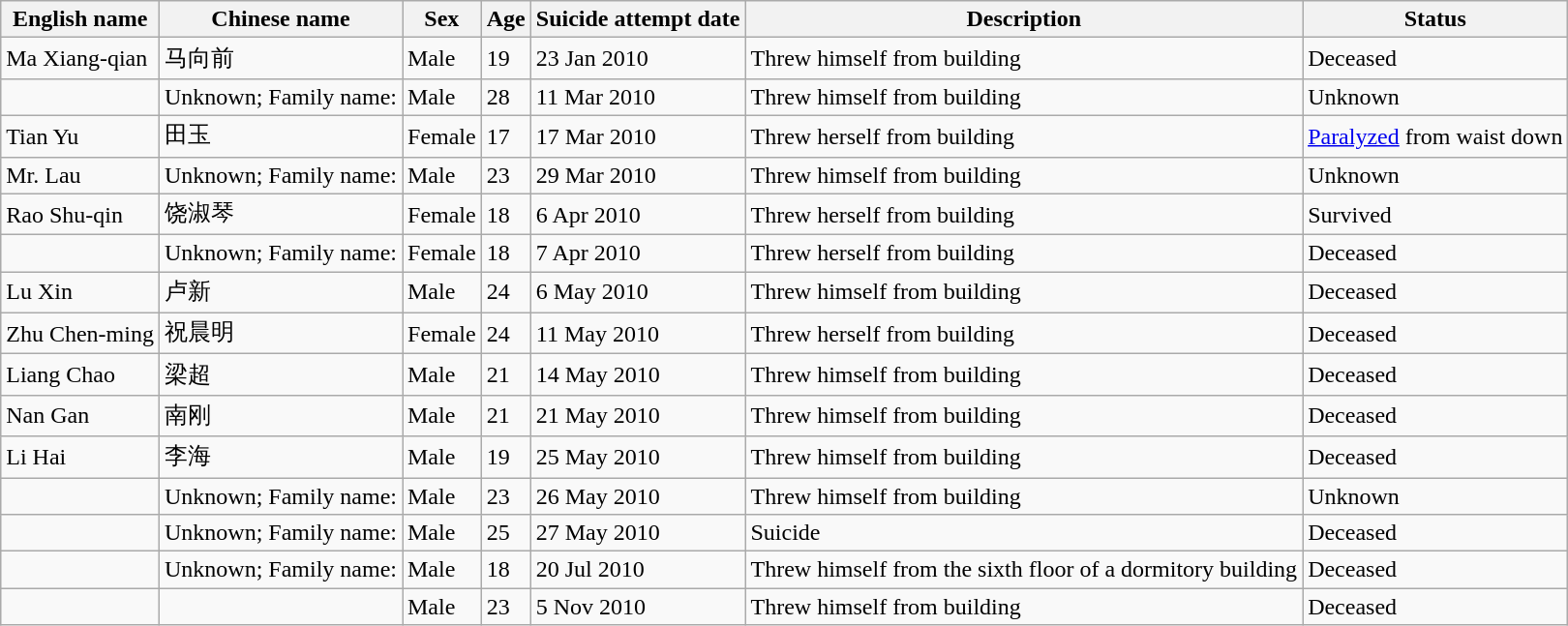<table class="wikitable sortable">
<tr>
<th>English name</th>
<th>Chinese name</th>
<th>Sex</th>
<th>Age</th>
<th>Suicide attempt date</th>
<th>Description</th>
<th>Status</th>
</tr>
<tr>
<td>Ma Xiang-qian</td>
<td>马向前</td>
<td>Male</td>
<td>19</td>
<td>23 Jan 2010</td>
<td>Threw himself from building</td>
<td>Deceased</td>
</tr>
<tr>
<td></td>
<td>Unknown; Family name: </td>
<td>Male</td>
<td>28</td>
<td>11 Mar 2010</td>
<td>Threw himself from building</td>
<td>Unknown</td>
</tr>
<tr>
<td>Tian Yu</td>
<td>田玉</td>
<td>Female</td>
<td>17</td>
<td>17 Mar 2010</td>
<td>Threw herself from building</td>
<td><a href='#'>Paralyzed</a> from waist down</td>
</tr>
<tr>
<td>Mr. Lau</td>
<td>Unknown; Family name: </td>
<td>Male</td>
<td>23</td>
<td>29 Mar 2010</td>
<td>Threw himself from building</td>
<td>Unknown</td>
</tr>
<tr>
<td>Rao Shu-qin</td>
<td>饶淑琴</td>
<td>Female</td>
<td>18</td>
<td>6 Apr 2010</td>
<td>Threw herself from building</td>
<td>Survived</td>
</tr>
<tr>
<td></td>
<td>Unknown; Family name: </td>
<td>Female</td>
<td>18</td>
<td>7 Apr 2010</td>
<td>Threw herself from building</td>
<td>Deceased</td>
</tr>
<tr>
<td>Lu Xin</td>
<td>卢新</td>
<td>Male</td>
<td>24</td>
<td>6 May 2010</td>
<td>Threw himself from building</td>
<td>Deceased</td>
</tr>
<tr>
<td>Zhu Chen-ming</td>
<td>祝晨明</td>
<td>Female</td>
<td>24</td>
<td>11 May 2010</td>
<td>Threw herself from building</td>
<td>Deceased</td>
</tr>
<tr>
<td>Liang Chao</td>
<td>梁超</td>
<td>Male</td>
<td>21</td>
<td>14 May 2010</td>
<td>Threw himself from building</td>
<td>Deceased</td>
</tr>
<tr>
<td>Nan Gan</td>
<td>南刚</td>
<td>Male</td>
<td>21</td>
<td>21 May 2010</td>
<td>Threw himself from building</td>
<td>Deceased</td>
</tr>
<tr>
<td>Li Hai</td>
<td>李海</td>
<td>Male</td>
<td>19</td>
<td>25 May 2010</td>
<td>Threw himself from building</td>
<td>Deceased</td>
</tr>
<tr>
<td></td>
<td>Unknown; Family name: </td>
<td>Male</td>
<td>23</td>
<td>26 May 2010</td>
<td>Threw himself from building</td>
<td>Unknown</td>
</tr>
<tr>
<td></td>
<td>Unknown; Family name: </td>
<td>Male</td>
<td>25</td>
<td>27 May 2010</td>
<td>Suicide</td>
<td>Deceased</td>
</tr>
<tr>
<td></td>
<td>Unknown; Family name: </td>
<td>Male</td>
<td>18</td>
<td>20 Jul 2010</td>
<td>Threw himself from the sixth floor of a dormitory building</td>
<td>Deceased</td>
</tr>
<tr>
<td></td>
<td></td>
<td>Male</td>
<td>23</td>
<td>5 Nov 2010</td>
<td>Threw himself from building</td>
<td>Deceased</td>
</tr>
</table>
